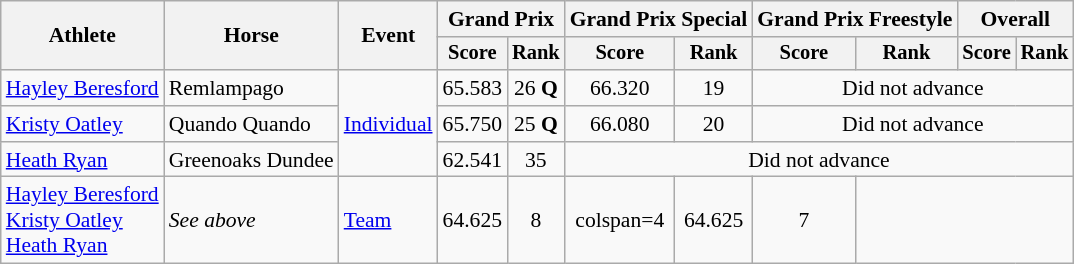<table class=wikitable style="font-size:90%">
<tr>
<th rowspan="2">Athlete</th>
<th rowspan="2">Horse</th>
<th rowspan="2">Event</th>
<th colspan="2">Grand Prix</th>
<th colspan="2">Grand Prix Special</th>
<th colspan="2">Grand Prix Freestyle</th>
<th colspan="2">Overall</th>
</tr>
<tr style="font-size:95%">
<th>Score</th>
<th>Rank</th>
<th>Score</th>
<th>Rank</th>
<th>Score</th>
<th>Rank</th>
<th>Score</th>
<th>Rank</th>
</tr>
<tr align=center>
<td align=left><a href='#'>Hayley Beresford</a></td>
<td align=left>Remlampago</td>
<td style="text-align:left;" rowspan="3"><a href='#'>Individual</a></td>
<td>65.583</td>
<td>26 <strong>Q</strong></td>
<td>66.320</td>
<td>19</td>
<td colspan=4>Did not advance</td>
</tr>
<tr align=center>
<td align=left><a href='#'>Kristy Oatley</a></td>
<td align=left>Quando Quando</td>
<td>65.750</td>
<td>25 <strong>Q</strong></td>
<td>66.080</td>
<td>20</td>
<td colspan=4>Did not advance</td>
</tr>
<tr align=center>
<td align=left><a href='#'>Heath Ryan</a></td>
<td align=left>Greenoaks Dundee</td>
<td>62.541</td>
<td>35</td>
<td colspan=6>Did not advance</td>
</tr>
<tr align=center>
<td align=left><a href='#'>Hayley Beresford</a><br><a href='#'>Kristy Oatley</a><br><a href='#'>Heath Ryan</a></td>
<td align=left><em>See above</em></td>
<td align=left><a href='#'>Team</a></td>
<td>64.625</td>
<td>8</td>
<td>colspan=4 </td>
<td>64.625</td>
<td>7</td>
</tr>
</table>
